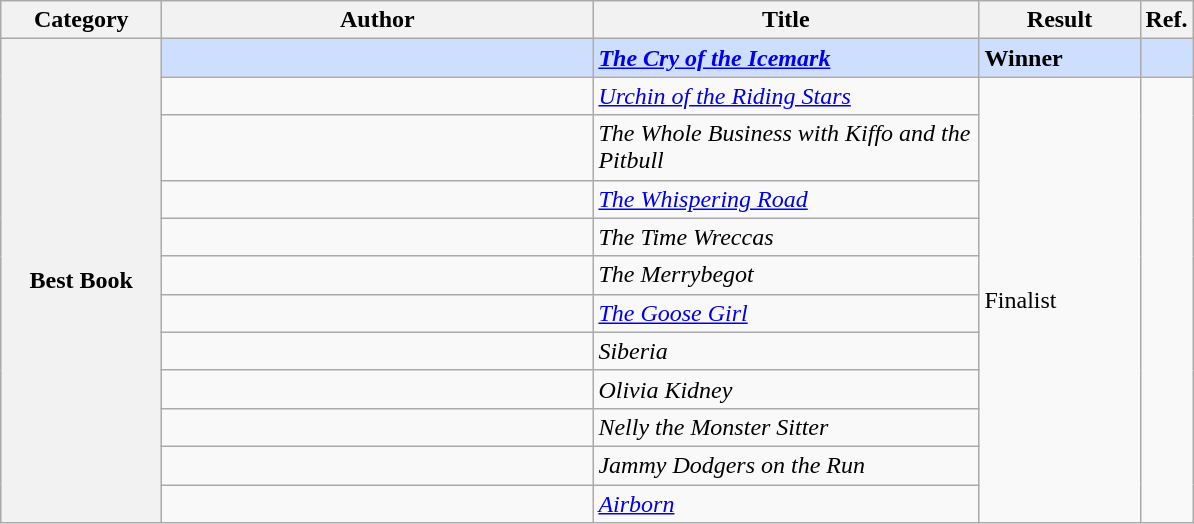<table class="wikitable sortable">
<tr>
<th style="width:100px">Category</th>
<th style="width:280px">Author</th>
<th style="width:250px">Title</th>
<th style="width:100px">Result</th>
<th style="width:20px">Ref.</th>
</tr>
<tr style="background:#cddeff">
<th rowspan="12">Best Book</th>
<td><strong></strong></td>
<td><strong><em><a href='#'>The Cry of the Icemark</a></em></strong></td>
<td><strong>Winner</strong></td>
<td></td>
</tr>
<tr>
<td></td>
<td><em><a href='#'>Urchin of the Riding Stars</a></em></td>
<td rowspan="11">Finalist</td>
<td rowspan="11"></td>
</tr>
<tr>
<td></td>
<td><em>The Whole Business with Kiffo and the Pitbull</em></td>
</tr>
<tr>
<td></td>
<td><em><a href='#'>The Whispering Road</a></em></td>
</tr>
<tr>
<td></td>
<td><em>The Time Wreccas</em></td>
</tr>
<tr>
<td></td>
<td><em>The Merrybegot</em></td>
</tr>
<tr>
<td></td>
<td><em><a href='#'>The Goose Girl</a></em></td>
</tr>
<tr>
<td></td>
<td><em>Siberia</em></td>
</tr>
<tr>
<td></td>
<td><em>Olivia Kidney</em></td>
</tr>
<tr>
<td></td>
<td><em>Nelly the Monster Sitter</em></td>
</tr>
<tr>
<td></td>
<td><em>Jammy Dodgers on the Run</em></td>
</tr>
<tr>
<td></td>
<td><em><a href='#'>Airborn</a></em></td>
</tr>
</table>
